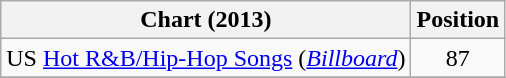<table class="wikitable">
<tr>
<th scope="col">Chart (2013)</th>
<th scope="col">Position</th>
</tr>
<tr>
<td>US <a href='#'>Hot R&B/Hip-Hop Songs</a> (<em><a href='#'>Billboard</a></em>)</td>
<td style="text-align:center;">87</td>
</tr>
<tr>
</tr>
</table>
